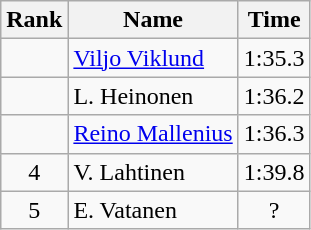<table class="wikitable" style="text-align:center">
<tr>
<th>Rank</th>
<th>Name</th>
<th>Time</th>
</tr>
<tr>
<td></td>
<td align=left><a href='#'>Viljo Viklund</a></td>
<td>1:35.3</td>
</tr>
<tr>
<td></td>
<td align=left>L. Heinonen</td>
<td>1:36.2</td>
</tr>
<tr>
<td></td>
<td align=left><a href='#'>Reino Mallenius</a></td>
<td>1:36.3</td>
</tr>
<tr>
<td>4</td>
<td align=left>V. Lahtinen</td>
<td>1:39.8</td>
</tr>
<tr>
<td>5</td>
<td align=left>E. Vatanen</td>
<td>?</td>
</tr>
</table>
